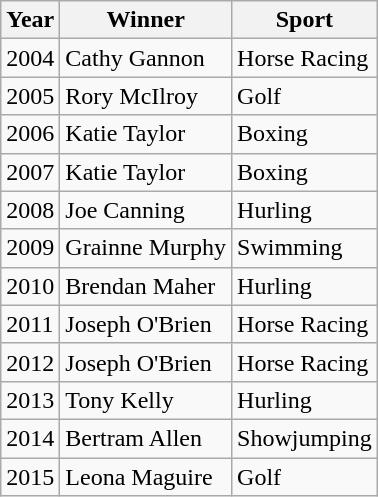<table class="wikitable">
<tr>
<th>Year</th>
<th>Winner</th>
<th>Sport</th>
</tr>
<tr>
<td>2004</td>
<td>Cathy Gannon</td>
<td>Horse Racing</td>
</tr>
<tr>
<td>2005</td>
<td>Rory McIlroy</td>
<td>Golf</td>
</tr>
<tr>
<td>2006</td>
<td>Katie Taylor</td>
<td>Boxing</td>
</tr>
<tr>
<td>2007</td>
<td>Katie Taylor</td>
<td>Boxing</td>
</tr>
<tr>
<td>2008</td>
<td>Joe Canning</td>
<td>Hurling</td>
</tr>
<tr>
<td>2009</td>
<td>Grainne Murphy</td>
<td>Swimming</td>
</tr>
<tr>
<td>2010</td>
<td>Brendan Maher</td>
<td>Hurling</td>
</tr>
<tr>
<td>2011</td>
<td>Joseph O'Brien</td>
<td>Horse Racing</td>
</tr>
<tr>
<td>2012</td>
<td>Joseph O'Brien</td>
<td>Horse Racing</td>
</tr>
<tr>
<td>2013</td>
<td>Tony Kelly</td>
<td>Hurling</td>
</tr>
<tr>
<td>2014</td>
<td>Bertram Allen</td>
<td>Showjumping</td>
</tr>
<tr>
<td>2015</td>
<td>Leona Maguire</td>
<td>Golf</td>
</tr>
</table>
